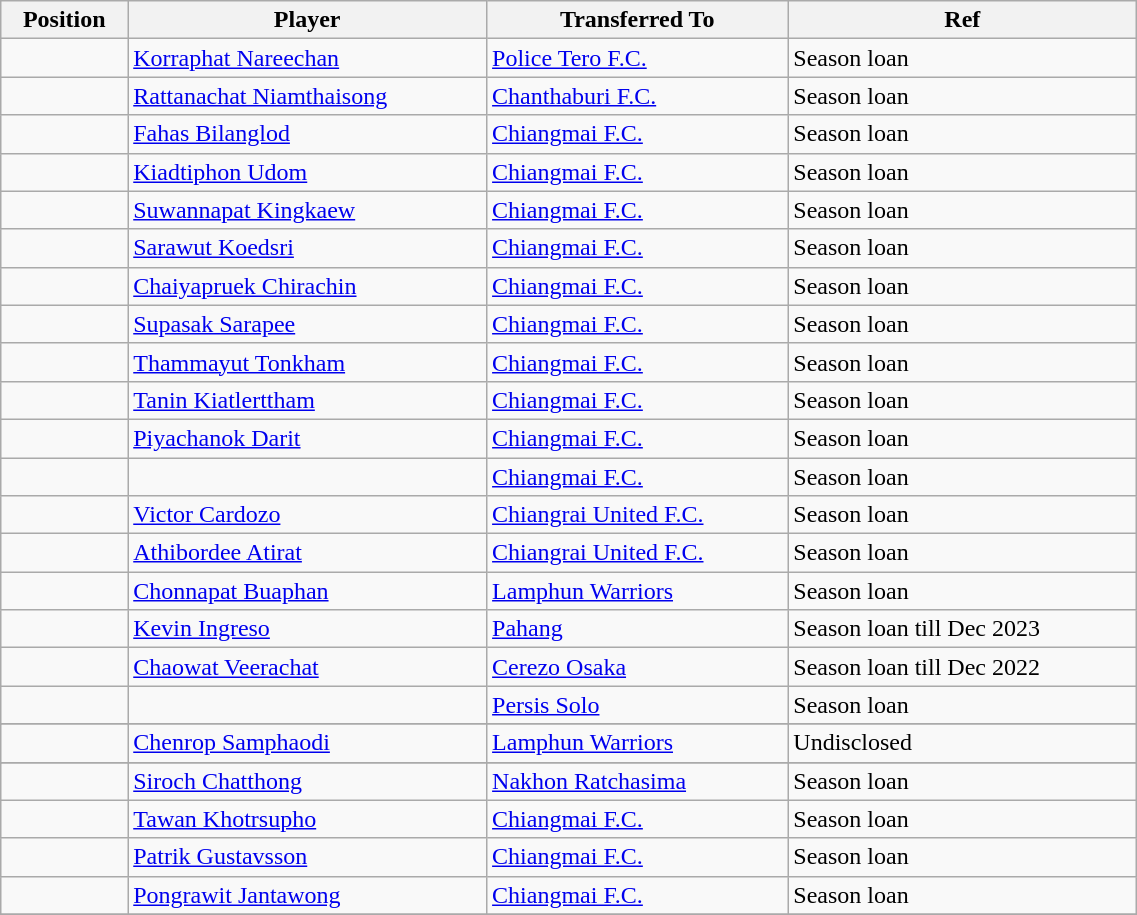<table class="wikitable sortable" style="width:60%; text-align:center; font-size:100%; text-align:left;">
<tr>
<th>Position</th>
<th>Player</th>
<th>Transferred To</th>
<th>Ref</th>
</tr>
<tr>
<td></td>
<td> <a href='#'>Korraphat Nareechan</a></td>
<td> <a href='#'>Police Tero F.C.</a></td>
<td>Season loan</td>
</tr>
<tr>
<td></td>
<td> <a href='#'>Rattanachat Niamthaisong</a></td>
<td> <a href='#'>Chanthaburi F.C.</a></td>
<td>Season loan</td>
</tr>
<tr>
<td></td>
<td> <a href='#'>Fahas Bilanglod</a></td>
<td> <a href='#'>Chiangmai F.C.</a></td>
<td>Season loan </td>
</tr>
<tr>
<td></td>
<td> <a href='#'>Kiadtiphon Udom</a></td>
<td> <a href='#'>Chiangmai F.C.</a></td>
<td>Season loan</td>
</tr>
<tr>
<td></td>
<td> <a href='#'>Suwannapat Kingkaew</a></td>
<td> <a href='#'>Chiangmai F.C.</a></td>
<td>Season loan </td>
</tr>
<tr>
<td></td>
<td> <a href='#'>Sarawut Koedsri</a></td>
<td> <a href='#'>Chiangmai F.C.</a></td>
<td>Season loan </td>
</tr>
<tr>
<td></td>
<td> <a href='#'>Chaiyapruek Chirachin</a></td>
<td> <a href='#'>Chiangmai F.C.</a></td>
<td>Season loan</td>
</tr>
<tr>
<td></td>
<td> <a href='#'>Supasak Sarapee</a></td>
<td> <a href='#'>Chiangmai F.C.</a></td>
<td>Season loan</td>
</tr>
<tr>
<td></td>
<td> <a href='#'>Thammayut Tonkham</a></td>
<td> <a href='#'>Chiangmai F.C.</a></td>
<td>Season loan</td>
</tr>
<tr>
<td></td>
<td> <a href='#'>Tanin Kiatlerttham</a></td>
<td> <a href='#'>Chiangmai F.C.</a></td>
<td>Season loan </td>
</tr>
<tr>
<td></td>
<td> <a href='#'>Piyachanok Darit</a></td>
<td> <a href='#'>Chiangmai F.C.</a></td>
<td>Season loan </td>
</tr>
<tr>
<td></td>
<td></td>
<td> <a href='#'>Chiangmai F.C.</a></td>
<td>Season loan</td>
</tr>
<tr>
<td></td>
<td> <a href='#'>Victor Cardozo</a></td>
<td> <a href='#'>Chiangrai United F.C.</a></td>
<td>Season loan</td>
</tr>
<tr>
<td></td>
<td> <a href='#'>Athibordee Atirat</a></td>
<td> <a href='#'>Chiangrai United F.C.</a></td>
<td>Season loan</td>
</tr>
<tr>
<td></td>
<td> <a href='#'>Chonnapat Buaphan</a></td>
<td> <a href='#'>Lamphun Warriors</a></td>
<td>Season loan</td>
</tr>
<tr>
<td></td>
<td> <a href='#'>Kevin Ingreso</a></td>
<td> <a href='#'>Pahang</a> </td>
<td>Season loan till Dec 2023</td>
</tr>
<tr>
<td></td>
<td> <a href='#'>Chaowat Veerachat</a></td>
<td> <a href='#'>Cerezo Osaka</a></td>
<td>Season loan till Dec 2022</td>
</tr>
<tr>
<td></td>
<td></td>
<td> <a href='#'>Persis Solo</a></td>
<td>Season loan</td>
</tr>
<tr>
</tr>
<tr>
<td></td>
<td> <a href='#'>Chenrop Samphaodi</a></td>
<td> <a href='#'>Lamphun Warriors</a></td>
<td>Undisclosed</td>
</tr>
<tr>
</tr>
<tr>
<td></td>
<td> <a href='#'>Siroch Chatthong</a></td>
<td> <a href='#'>Nakhon Ratchasima</a></td>
<td>Season loan</td>
</tr>
<tr>
<td></td>
<td> <a href='#'>Tawan Khotrsupho</a></td>
<td> <a href='#'>Chiangmai F.C.</a></td>
<td>Season loan</td>
</tr>
<tr>
<td></td>
<td> <a href='#'>Patrik Gustavsson</a></td>
<td> <a href='#'>Chiangmai F.C.</a></td>
<td>Season loan</td>
</tr>
<tr>
<td></td>
<td> <a href='#'>Pongrawit Jantawong</a></td>
<td> <a href='#'>Chiangmai F.C.</a></td>
<td>Season loan</td>
</tr>
<tr>
</tr>
</table>
